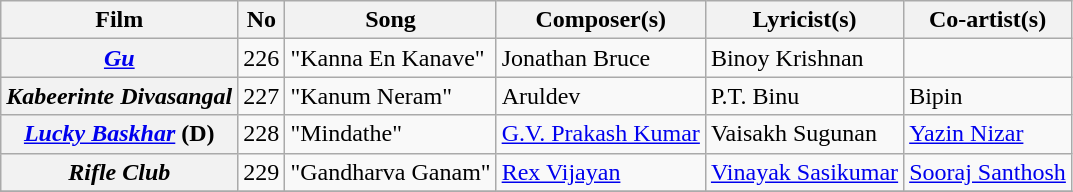<table class="wikitable">
<tr>
<th>Film</th>
<th>No</th>
<th>Song</th>
<th>Composer(s)</th>
<th>Lyricist(s)</th>
<th>Co-artist(s)</th>
</tr>
<tr>
<th><em><a href='#'>Gu</a></em></th>
<td>226</td>
<td>"Kanna En Kanave"</td>
<td>Jonathan Bruce</td>
<td>Binoy Krishnan</td>
<td></td>
</tr>
<tr>
<th><em>Kabeerinte Divasangal</em></th>
<td>227</td>
<td>"Kanum Neram"</td>
<td>Aruldev</td>
<td>P.T. Binu</td>
<td>Bipin</td>
</tr>
<tr>
<th><em><a href='#'>Lucky Baskhar</a></em> (D)</th>
<td>228</td>
<td>"Mindathe"</td>
<td><a href='#'>G.V. Prakash Kumar</a></td>
<td>Vaisakh Sugunan</td>
<td><a href='#'>Yazin Nizar</a></td>
</tr>
<tr>
<th><em>Rifle Club</em></th>
<td>229</td>
<td>"Gandharva Ganam"</td>
<td><a href='#'>Rex Vijayan</a></td>
<td><a href='#'>Vinayak Sasikumar</a></td>
<td><a href='#'>Sooraj Santhosh</a></td>
</tr>
<tr>
</tr>
</table>
